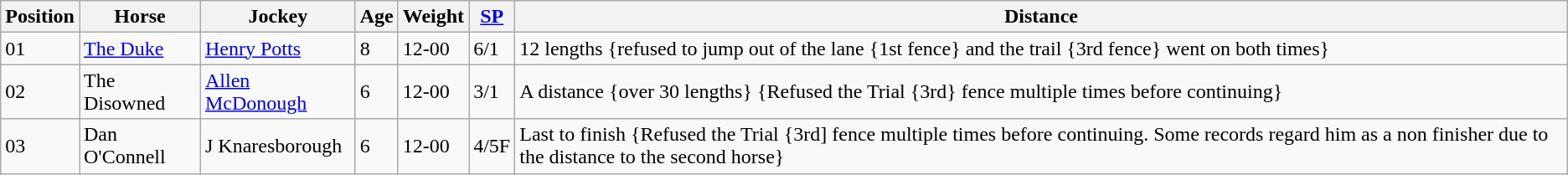<table class="wikitable sortable">
<tr>
<th>Position</th>
<th>Horse</th>
<th>Jockey</th>
<th>Age</th>
<th>Weight</th>
<th><a href='#'>SP</a></th>
<th>Distance</th>
</tr>
<tr>
<td>01</td>
<td><a href='#'>The Duke</a></td>
<td><a href='#'>Henry Potts</a></td>
<td>8</td>
<td>12-00</td>
<td>6/1</td>
<td>12 lengths {refused to jump out of the lane {1st fence} and the trail {3rd fence} went on both times}</td>
</tr>
<tr>
<td>02</td>
<td>The Disowned</td>
<td><a href='#'>Allen McDonough</a></td>
<td>6</td>
<td>12-00</td>
<td>3/1</td>
<td>A distance {over 30 lengths} {Refused the Trial {3rd} fence multiple times before continuing}</td>
</tr>
<tr>
<td>03</td>
<td>Dan O'Connell</td>
<td>J Knaresborough</td>
<td>6</td>
<td>12-00</td>
<td>4/5F</td>
<td>Last to finish {Refused the Trial {3rd] fence multiple times before continuing. Some records regard him as a non finisher due to the distance to the second horse}</td>
</tr>
</table>
